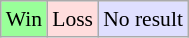<table class="wikitable" style="width: 20%%; text-align: center; font-size: 90%">
<tr>
<td style="background-color: #99FF99">Win</td>
<td style="background-color: #FFDDDD">Loss</td>
<td style="background-color: #DFDFFF">No result</td>
</tr>
</table>
